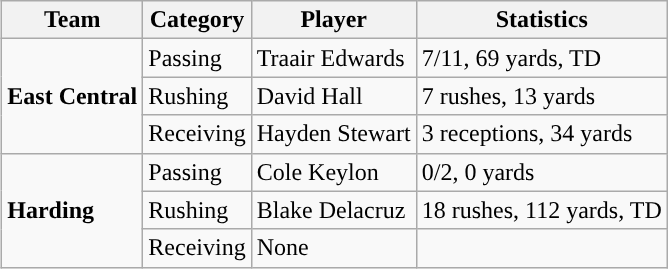<table class="wikitable" style="float: right;">
<tr>
<th>Team</th>
<th>Category</th>
<th>Player</th>
<th>Statistics</th>
</tr>
<tr>
<td rowspan=3><strong>East Central</strong></td>
<td>Passing</td>
<td>Traair Edwards</td>
<td>7/11, 69 yards, TD</td>
</tr>
<tr>
<td>Rushing</td>
<td>David Hall</td>
<td>7 rushes, 13 yards</td>
</tr>
<tr>
<td>Receiving</td>
<td>Hayden Stewart</td>
<td>3 receptions, 34 yards</td>
</tr>
<tr>
<td rowspan=3><strong>Harding</strong></td>
<td>Passing</td>
<td>Cole Keylon</td>
<td>0/2, 0 yards</td>
</tr>
<tr>
<td>Rushing</td>
<td>Blake Delacruz</td>
<td>18 rushes, 112 yards, TD</td>
</tr>
<tr>
<td>Receiving</td>
<td>None</td>
<td></td>
</tr>
</table>
